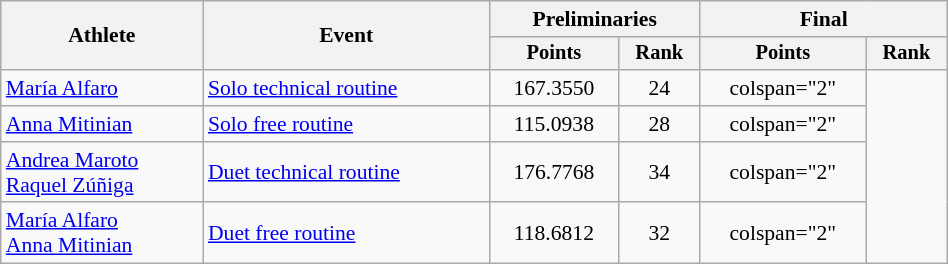<table class="wikitable" style="text-align:center; font-size:90%; width:50%;">
<tr>
<th rowspan="2">Athlete</th>
<th rowspan="2">Event</th>
<th colspan="2">Preliminaries</th>
<th colspan="2">Final</th>
</tr>
<tr style="font-size:95%">
<th>Points</th>
<th>Rank</th>
<th>Points</th>
<th>Rank</th>
</tr>
<tr>
<td align=left><a href='#'>María Alfaro</a></td>
<td align=left><a href='#'>Solo technical routine</a></td>
<td>167.3550</td>
<td>24</td>
<td>colspan="2" </td>
</tr>
<tr>
<td align=left><a href='#'>Anna Mitinian</a></td>
<td align=left><a href='#'>Solo free routine</a></td>
<td>115.0938</td>
<td>28</td>
<td>colspan="2" </td>
</tr>
<tr>
<td align=left><a href='#'>Andrea Maroto</a><br><a href='#'>Raquel Zúñiga</a></td>
<td align=left><a href='#'>Duet technical routine</a></td>
<td>176.7768</td>
<td>34</td>
<td>colspan="2" </td>
</tr>
<tr>
<td align=left><a href='#'>María Alfaro</a><br><a href='#'>Anna Mitinian</a></td>
<td align=left><a href='#'>Duet free routine</a></td>
<td>118.6812</td>
<td>32</td>
<td>colspan="2" </td>
</tr>
</table>
